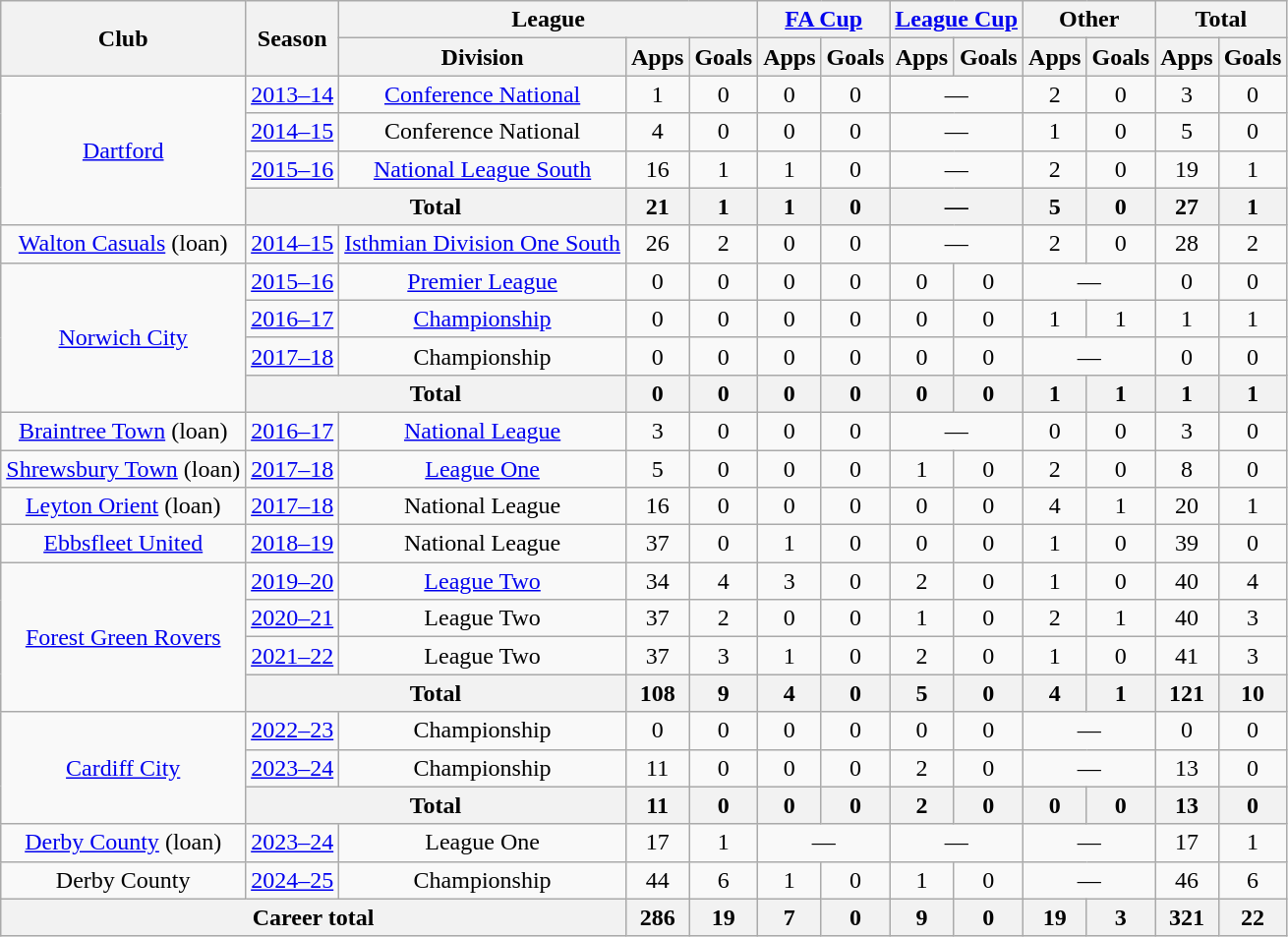<table class="wikitable" style="text-align:center">
<tr>
<th rowspan="2">Club</th>
<th rowspan="2">Season</th>
<th colspan="3">League</th>
<th colspan="2"><a href='#'>FA Cup</a></th>
<th colspan="2"><a href='#'>League Cup</a></th>
<th colspan="2">Other</th>
<th colspan="2">Total</th>
</tr>
<tr>
<th>Division</th>
<th>Apps</th>
<th>Goals</th>
<th>Apps</th>
<th>Goals</th>
<th>Apps</th>
<th>Goals</th>
<th>Apps</th>
<th>Goals</th>
<th>Apps</th>
<th>Goals</th>
</tr>
<tr>
<td rowspan="4"><a href='#'>Dartford</a></td>
<td><a href='#'>2013–14</a></td>
<td><a href='#'>Conference National</a></td>
<td>1</td>
<td>0</td>
<td>0</td>
<td>0</td>
<td colspan="2">—</td>
<td>2</td>
<td>0</td>
<td>3</td>
<td>0</td>
</tr>
<tr>
<td><a href='#'>2014–15</a></td>
<td>Conference National</td>
<td>4</td>
<td>0</td>
<td>0</td>
<td>0</td>
<td colspan="2">—</td>
<td>1</td>
<td>0</td>
<td>5</td>
<td>0</td>
</tr>
<tr>
<td><a href='#'>2015–16</a></td>
<td><a href='#'>National League South</a></td>
<td>16</td>
<td>1</td>
<td>1</td>
<td>0</td>
<td colspan="2">—</td>
<td>2</td>
<td>0</td>
<td>19</td>
<td>1</td>
</tr>
<tr>
<th colspan="2">Total</th>
<th>21</th>
<th>1</th>
<th>1</th>
<th>0</th>
<th colspan="2">—</th>
<th>5</th>
<th>0</th>
<th>27</th>
<th>1</th>
</tr>
<tr>
<td><a href='#'>Walton Casuals</a> (loan)</td>
<td><a href='#'>2014–15</a></td>
<td><a href='#'>Isthmian Division One South</a></td>
<td>26</td>
<td>2</td>
<td>0</td>
<td>0</td>
<td colspan="2">—</td>
<td>2</td>
<td>0</td>
<td>28</td>
<td>2</td>
</tr>
<tr>
<td rowspan="4"><a href='#'>Norwich City</a></td>
<td><a href='#'>2015–16</a></td>
<td><a href='#'>Premier League</a></td>
<td>0</td>
<td>0</td>
<td>0</td>
<td>0</td>
<td>0</td>
<td>0</td>
<td colspan="2">—</td>
<td>0</td>
<td>0</td>
</tr>
<tr>
<td><a href='#'>2016–17</a></td>
<td><a href='#'>Championship</a></td>
<td>0</td>
<td>0</td>
<td>0</td>
<td>0</td>
<td>0</td>
<td>0</td>
<td>1</td>
<td>1</td>
<td>1</td>
<td>1</td>
</tr>
<tr>
<td><a href='#'>2017–18</a></td>
<td>Championship</td>
<td>0</td>
<td>0</td>
<td>0</td>
<td>0</td>
<td>0</td>
<td>0</td>
<td colspan="2">—</td>
<td>0</td>
<td>0</td>
</tr>
<tr>
<th colspan="2">Total</th>
<th>0</th>
<th>0</th>
<th>0</th>
<th>0</th>
<th>0</th>
<th>0</th>
<th>1</th>
<th>1</th>
<th>1</th>
<th>1</th>
</tr>
<tr>
<td><a href='#'>Braintree Town</a> (loan)</td>
<td><a href='#'>2016–17</a></td>
<td><a href='#'>National League</a></td>
<td>3</td>
<td>0</td>
<td>0</td>
<td>0</td>
<td colspan="2">—</td>
<td>0</td>
<td>0</td>
<td>3</td>
<td>0</td>
</tr>
<tr>
<td><a href='#'>Shrewsbury Town</a> (loan)</td>
<td><a href='#'>2017–18</a></td>
<td><a href='#'>League One</a></td>
<td>5</td>
<td>0</td>
<td>0</td>
<td>0</td>
<td>1</td>
<td>0</td>
<td>2</td>
<td>0</td>
<td>8</td>
<td>0</td>
</tr>
<tr>
<td><a href='#'>Leyton Orient</a> (loan)</td>
<td><a href='#'>2017–18</a></td>
<td>National League</td>
<td>16</td>
<td>0</td>
<td>0</td>
<td>0</td>
<td>0</td>
<td>0</td>
<td>4</td>
<td>1</td>
<td>20</td>
<td>1</td>
</tr>
<tr>
<td><a href='#'>Ebbsfleet United</a></td>
<td><a href='#'>2018–19</a></td>
<td>National League</td>
<td>37</td>
<td>0</td>
<td>1</td>
<td>0</td>
<td>0</td>
<td>0</td>
<td>1</td>
<td>0</td>
<td>39</td>
<td>0</td>
</tr>
<tr>
<td rowspan="4"><a href='#'>Forest Green Rovers</a></td>
<td><a href='#'>2019–20</a></td>
<td><a href='#'>League Two</a></td>
<td>34</td>
<td>4</td>
<td>3</td>
<td>0</td>
<td>2</td>
<td>0</td>
<td>1</td>
<td>0</td>
<td>40</td>
<td>4</td>
</tr>
<tr>
<td><a href='#'>2020–21</a></td>
<td>League Two</td>
<td>37</td>
<td>2</td>
<td>0</td>
<td>0</td>
<td>1</td>
<td>0</td>
<td>2</td>
<td>1</td>
<td>40</td>
<td>3</td>
</tr>
<tr>
<td><a href='#'>2021–22</a></td>
<td>League Two</td>
<td>37</td>
<td>3</td>
<td>1</td>
<td>0</td>
<td>2</td>
<td>0</td>
<td>1</td>
<td>0</td>
<td>41</td>
<td>3</td>
</tr>
<tr>
<th colspan="2">Total</th>
<th>108</th>
<th>9</th>
<th>4</th>
<th>0</th>
<th>5</th>
<th>0</th>
<th>4</th>
<th>1</th>
<th>121</th>
<th>10</th>
</tr>
<tr>
<td rowspan="3"><a href='#'>Cardiff City</a></td>
<td><a href='#'>2022–23</a></td>
<td>Championship</td>
<td>0</td>
<td>0</td>
<td>0</td>
<td>0</td>
<td>0</td>
<td>0</td>
<td colspan="2">—</td>
<td>0</td>
<td>0</td>
</tr>
<tr>
<td><a href='#'>2023–24</a></td>
<td>Championship</td>
<td>11</td>
<td>0</td>
<td>0</td>
<td>0</td>
<td>2</td>
<td>0</td>
<td colspan="2">—</td>
<td>13</td>
<td>0</td>
</tr>
<tr>
<th colspan="2">Total</th>
<th>11</th>
<th>0</th>
<th>0</th>
<th>0</th>
<th>2</th>
<th>0</th>
<th>0</th>
<th>0</th>
<th>13</th>
<th>0</th>
</tr>
<tr>
<td><a href='#'>Derby County</a> (loan)</td>
<td><a href='#'>2023–24</a></td>
<td>League One</td>
<td>17</td>
<td>1</td>
<td colspan="2">—</td>
<td colspan="2">—</td>
<td colspan="2">—</td>
<td>17</td>
<td>1</td>
</tr>
<tr>
<td>Derby County</td>
<td><a href='#'>2024–25</a></td>
<td>Championship</td>
<td>44</td>
<td>6</td>
<td>1</td>
<td>0</td>
<td>1</td>
<td>0</td>
<td colspan="2">—</td>
<td>46</td>
<td>6</td>
</tr>
<tr>
<th colspan="3">Career total</th>
<th>286</th>
<th>19</th>
<th>7</th>
<th>0</th>
<th>9</th>
<th>0</th>
<th>19</th>
<th>3</th>
<th>321</th>
<th>22</th>
</tr>
</table>
